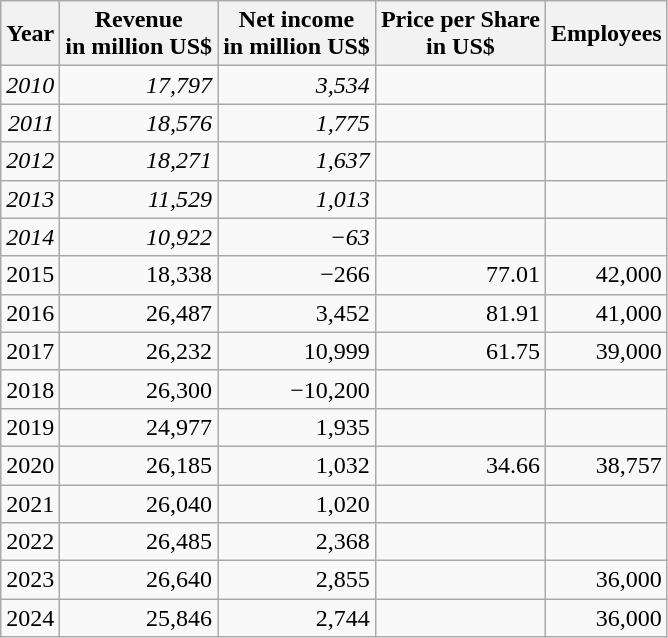<table class="wikitable float-left" style="text-align:right;">
<tr>
<th>Year</th>
<th>Revenue<br>in million US$</th>
<th>Net income<br>in million US$</th>
<th>Price per Share<br>in US$</th>
<th>Employees</th>
</tr>
<tr>
<td><em>2010</em></td>
<td><em>17,797</em></td>
<td><em>3,534</em></td>
<td></td>
<td></td>
</tr>
<tr>
<td><em>2011</em></td>
<td><em>18,576</em></td>
<td><em>1,775</em></td>
<td></td>
<td></td>
</tr>
<tr>
<td><em>2012</em></td>
<td><em>18,271</em></td>
<td><em>1,637</em></td>
<td></td>
<td></td>
</tr>
<tr>
<td><em>2013</em></td>
<td><em>11,529</em></td>
<td><em>1,013</em></td>
<td></td>
<td></td>
</tr>
<tr>
<td><em>2014</em></td>
<td><em>10,922</em></td>
<td><em>−63</em></td>
<td></td>
<td></td>
</tr>
<tr>
<td>2015</td>
<td>18,338</td>
<td>−266</td>
<td>77.01</td>
<td>42,000</td>
</tr>
<tr>
<td>2016</td>
<td>26,487</td>
<td>3,452</td>
<td>81.91</td>
<td>41,000</td>
</tr>
<tr>
<td>2017</td>
<td>26,232</td>
<td>10,999</td>
<td>61.75</td>
<td>39,000</td>
</tr>
<tr>
<td>2018</td>
<td>26,300</td>
<td>−10,200</td>
<td></td>
<td></td>
</tr>
<tr>
<td>2019</td>
<td>24,977</td>
<td>1,935</td>
<td></td>
<td></td>
</tr>
<tr>
<td>2020</td>
<td>26,185</td>
<td>1,032</td>
<td>34.66</td>
<td>38,757</td>
</tr>
<tr>
<td>2021</td>
<td>26,040</td>
<td>1,020</td>
<td></td>
<td></td>
</tr>
<tr>
<td>2022</td>
<td>26,485</td>
<td>2,368</td>
<td></td>
<td></td>
</tr>
<tr>
<td>2023</td>
<td>26,640</td>
<td>2,855</td>
<td></td>
<td>36,000</td>
</tr>
<tr>
<td>2024</td>
<td>25,846</td>
<td>2,744</td>
<td></td>
<td>36,000</td>
</tr>
</table>
